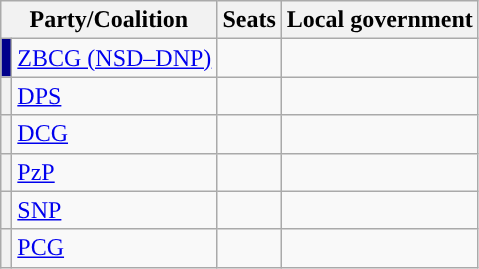<table class="wikitable" style="text-align:left;">
<tr>
<th colspan=2>Party/Coalition</th>
<th>Seats</th>
<th>Local government</th>
</tr>
<tr>
<th style="background-color: darkblue"></th>
<td><a href='#'>ZBCG (NSD–DNP)</a></td>
<td></td>
<td></td>
</tr>
<tr>
<th style="background-color: "></th>
<td><a href='#'>DPS</a></td>
<td></td>
<td></td>
</tr>
<tr>
<th style="background-color: "></th>
<td><a href='#'>DCG</a></td>
<td></td>
<td></td>
</tr>
<tr>
<th style="background-color:"></th>
<td><a href='#'>PzP</a></td>
<td></td>
<td></td>
</tr>
<tr>
<th style="background-color: "></th>
<td><a href='#'>SNP</a></td>
<td></td>
<td></td>
</tr>
<tr>
<th style="background-color: "></th>
<td><a href='#'>PCG</a></td>
<td></td>
<td></td>
</tr>
</table>
